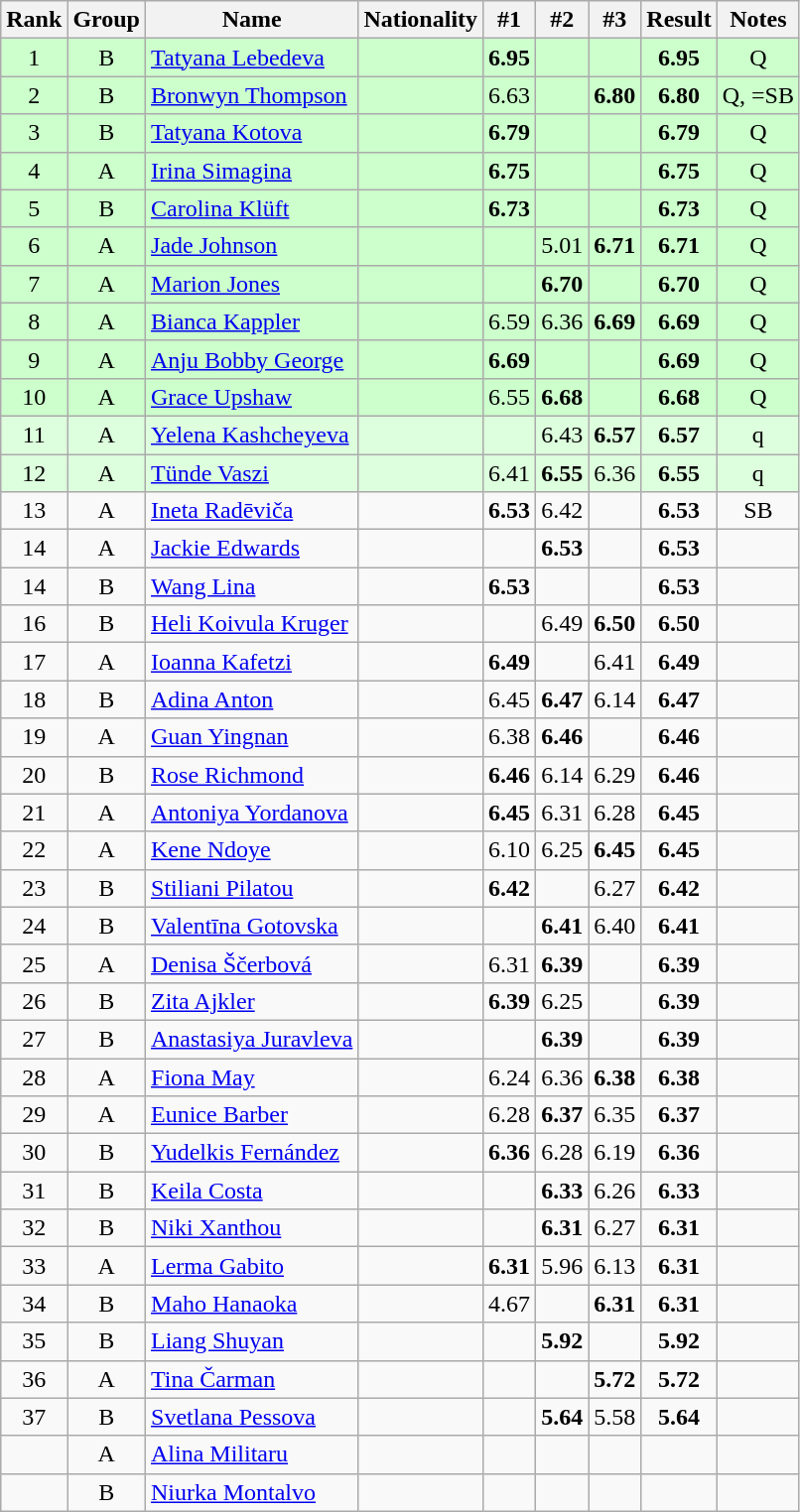<table class="wikitable sortable" style="text-align:center">
<tr>
<th>Rank</th>
<th>Group</th>
<th>Name</th>
<th>Nationality</th>
<th>#1</th>
<th>#2</th>
<th>#3</th>
<th>Result</th>
<th>Notes</th>
</tr>
<tr bgcolor=ccffcc>
<td>1</td>
<td>B</td>
<td align="left"><a href='#'>Tatyana Lebedeva</a></td>
<td align="left"></td>
<td><strong>6.95</strong></td>
<td></td>
<td></td>
<td><strong>6.95</strong></td>
<td>Q</td>
</tr>
<tr bgcolor=ccffcc>
<td>2</td>
<td>B</td>
<td align="left"><a href='#'>Bronwyn Thompson</a></td>
<td align="left"></td>
<td>6.63</td>
<td></td>
<td><strong>6.80</strong></td>
<td><strong>6.80</strong></td>
<td>Q, =SB</td>
</tr>
<tr bgcolor=ccffcc>
<td>3</td>
<td>B</td>
<td align="left"><a href='#'>Tatyana Kotova</a></td>
<td align="left"></td>
<td><strong>6.79</strong></td>
<td></td>
<td></td>
<td><strong>6.79</strong></td>
<td>Q</td>
</tr>
<tr bgcolor=ccffcc>
<td>4</td>
<td>A</td>
<td align="left"><a href='#'>Irina Simagina</a></td>
<td align="left"></td>
<td><strong>6.75</strong></td>
<td></td>
<td></td>
<td><strong>6.75</strong></td>
<td>Q</td>
</tr>
<tr bgcolor=ccffcc>
<td>5</td>
<td>B</td>
<td align="left"><a href='#'>Carolina Klüft</a></td>
<td align="left"></td>
<td><strong>6.73</strong></td>
<td></td>
<td></td>
<td><strong>6.73</strong></td>
<td>Q</td>
</tr>
<tr bgcolor=ccffcc>
<td>6</td>
<td>A</td>
<td align="left"><a href='#'>Jade Johnson</a></td>
<td align="left"></td>
<td></td>
<td>5.01</td>
<td><strong>6.71</strong></td>
<td><strong>6.71</strong></td>
<td>Q</td>
</tr>
<tr bgcolor=ccffcc>
<td>7</td>
<td>A</td>
<td align="left"><a href='#'>Marion Jones</a></td>
<td align="left"></td>
<td></td>
<td><strong>6.70</strong></td>
<td></td>
<td><strong>6.70</strong></td>
<td>Q</td>
</tr>
<tr bgcolor=ccffcc>
<td>8</td>
<td>A</td>
<td align="left"><a href='#'>Bianca Kappler</a></td>
<td align="left"></td>
<td>6.59</td>
<td>6.36</td>
<td><strong>6.69</strong></td>
<td><strong>6.69</strong></td>
<td>Q</td>
</tr>
<tr bgcolor=ccffcc>
<td>9</td>
<td>A</td>
<td align="left"><a href='#'>Anju Bobby George</a></td>
<td align="left"></td>
<td><strong>6.69</strong></td>
<td></td>
<td></td>
<td><strong>6.69</strong></td>
<td>Q</td>
</tr>
<tr bgcolor=ccffcc>
<td>10</td>
<td>A</td>
<td align="left"><a href='#'>Grace Upshaw</a></td>
<td align="left"></td>
<td>6.55</td>
<td><strong>6.68</strong></td>
<td></td>
<td><strong>6.68</strong></td>
<td>Q</td>
</tr>
<tr bgcolor=ddffdd>
<td>11</td>
<td>A</td>
<td align="left"><a href='#'>Yelena Kashcheyeva</a></td>
<td align="left"></td>
<td></td>
<td>6.43</td>
<td><strong>6.57</strong></td>
<td><strong>6.57</strong></td>
<td>q</td>
</tr>
<tr bgcolor=ddffdd>
<td>12</td>
<td>A</td>
<td align="left"><a href='#'>Tünde Vaszi</a></td>
<td align="left"></td>
<td>6.41</td>
<td><strong>6.55</strong></td>
<td>6.36</td>
<td><strong>6.55</strong></td>
<td>q</td>
</tr>
<tr>
<td>13</td>
<td>A</td>
<td align="left"><a href='#'>Ineta Radēviča</a></td>
<td align="left"></td>
<td><strong>6.53</strong></td>
<td>6.42</td>
<td></td>
<td><strong>6.53</strong></td>
<td>SB</td>
</tr>
<tr>
<td>14</td>
<td>A</td>
<td align="left"><a href='#'>Jackie Edwards</a></td>
<td align="left"></td>
<td></td>
<td><strong>6.53</strong></td>
<td></td>
<td><strong>6.53</strong></td>
<td></td>
</tr>
<tr>
<td>14</td>
<td>B</td>
<td align="left"><a href='#'>Wang Lina</a></td>
<td align="left"></td>
<td><strong>6.53</strong></td>
<td></td>
<td></td>
<td><strong>6.53</strong></td>
<td></td>
</tr>
<tr>
<td>16</td>
<td>B</td>
<td align="left"><a href='#'>Heli Koivula Kruger</a></td>
<td align="left"></td>
<td></td>
<td>6.49</td>
<td><strong>6.50</strong></td>
<td><strong>6.50</strong></td>
<td></td>
</tr>
<tr>
<td>17</td>
<td>A</td>
<td align="left"><a href='#'>Ioanna Kafetzi</a></td>
<td align="left"></td>
<td><strong>6.49</strong></td>
<td></td>
<td>6.41</td>
<td><strong>6.49</strong></td>
<td></td>
</tr>
<tr>
<td>18</td>
<td>B</td>
<td align="left"><a href='#'>Adina Anton</a></td>
<td align="left"></td>
<td>6.45</td>
<td><strong>6.47</strong></td>
<td>6.14</td>
<td><strong>6.47</strong></td>
<td></td>
</tr>
<tr>
<td>19</td>
<td>A</td>
<td align="left"><a href='#'>Guan Yingnan</a></td>
<td align="left"></td>
<td>6.38</td>
<td><strong>6.46</strong></td>
<td></td>
<td><strong>6.46</strong></td>
<td></td>
</tr>
<tr>
<td>20</td>
<td>B</td>
<td align="left"><a href='#'>Rose Richmond</a></td>
<td align="left"></td>
<td><strong>6.46</strong></td>
<td>6.14</td>
<td>6.29</td>
<td><strong>6.46</strong></td>
<td></td>
</tr>
<tr>
<td>21</td>
<td>A</td>
<td align="left"><a href='#'>Antoniya Yordanova</a></td>
<td align="left"></td>
<td><strong>6.45</strong></td>
<td>6.31</td>
<td>6.28</td>
<td><strong>6.45</strong></td>
<td></td>
</tr>
<tr>
<td>22</td>
<td>A</td>
<td align="left"><a href='#'>Kene Ndoye</a></td>
<td align="left"></td>
<td>6.10</td>
<td>6.25</td>
<td><strong>6.45</strong></td>
<td><strong>6.45</strong></td>
<td></td>
</tr>
<tr>
<td>23</td>
<td>B</td>
<td align="left"><a href='#'>Stiliani Pilatou</a></td>
<td align="left"></td>
<td><strong>6.42</strong></td>
<td></td>
<td>6.27</td>
<td><strong>6.42</strong></td>
<td></td>
</tr>
<tr>
<td>24</td>
<td>B</td>
<td align="left"><a href='#'>Valentīna Gotovska</a></td>
<td align="left"></td>
<td></td>
<td><strong>6.41</strong></td>
<td>6.40</td>
<td><strong>6.41</strong></td>
<td></td>
</tr>
<tr>
<td>25</td>
<td>A</td>
<td align="left"><a href='#'>Denisa Ščerbová</a></td>
<td align="left"></td>
<td>6.31</td>
<td><strong>6.39</strong></td>
<td></td>
<td><strong>6.39</strong></td>
<td></td>
</tr>
<tr>
<td>26</td>
<td>B</td>
<td align="left"><a href='#'>Zita Ajkler</a></td>
<td align="left"></td>
<td><strong>6.39</strong></td>
<td>6.25</td>
<td></td>
<td><strong>6.39</strong></td>
<td></td>
</tr>
<tr>
<td>27</td>
<td>B</td>
<td align="left"><a href='#'>Anastasiya Juravleva</a></td>
<td align="left"></td>
<td></td>
<td><strong>6.39</strong></td>
<td></td>
<td><strong>6.39</strong></td>
<td></td>
</tr>
<tr>
<td>28</td>
<td>A</td>
<td align="left"><a href='#'>Fiona May</a></td>
<td align="left"></td>
<td>6.24</td>
<td>6.36</td>
<td><strong>6.38</strong></td>
<td><strong>6.38</strong></td>
<td></td>
</tr>
<tr>
<td>29</td>
<td>A</td>
<td align="left"><a href='#'>Eunice Barber</a></td>
<td align="left"></td>
<td>6.28</td>
<td><strong>6.37</strong></td>
<td>6.35</td>
<td><strong>6.37</strong></td>
<td></td>
</tr>
<tr>
<td>30</td>
<td>B</td>
<td align="left"><a href='#'>Yudelkis Fernández</a></td>
<td align="left"></td>
<td><strong>6.36</strong></td>
<td>6.28</td>
<td>6.19</td>
<td><strong>6.36</strong></td>
<td></td>
</tr>
<tr>
<td>31</td>
<td>B</td>
<td align="left"><a href='#'>Keila Costa</a></td>
<td align="left"></td>
<td></td>
<td><strong>6.33</strong></td>
<td>6.26</td>
<td><strong>6.33</strong></td>
<td></td>
</tr>
<tr>
<td>32</td>
<td>B</td>
<td align="left"><a href='#'>Niki Xanthou</a></td>
<td align="left"></td>
<td></td>
<td><strong>6.31</strong></td>
<td>6.27</td>
<td><strong>6.31</strong></td>
<td></td>
</tr>
<tr>
<td>33</td>
<td>A</td>
<td align="left"><a href='#'>Lerma Gabito</a></td>
<td align="left"></td>
<td><strong>6.31</strong></td>
<td>5.96</td>
<td>6.13</td>
<td><strong>6.31</strong></td>
<td></td>
</tr>
<tr>
<td>34</td>
<td>B</td>
<td align="left"><a href='#'>Maho Hanaoka</a></td>
<td align="left"></td>
<td>4.67</td>
<td></td>
<td><strong>6.31</strong></td>
<td><strong>6.31</strong></td>
<td></td>
</tr>
<tr>
<td>35</td>
<td>B</td>
<td align="left"><a href='#'>Liang Shuyan</a></td>
<td align="left"></td>
<td></td>
<td><strong>5.92</strong></td>
<td></td>
<td><strong>5.92</strong></td>
<td></td>
</tr>
<tr>
<td>36</td>
<td>A</td>
<td align="left"><a href='#'>Tina Čarman</a></td>
<td align="left"></td>
<td></td>
<td></td>
<td><strong>5.72</strong></td>
<td><strong>5.72</strong></td>
<td></td>
</tr>
<tr>
<td>37</td>
<td>B</td>
<td align="left"><a href='#'>Svetlana Pessova</a></td>
<td align="left"></td>
<td></td>
<td><strong>5.64</strong></td>
<td>5.58</td>
<td><strong>5.64</strong></td>
<td></td>
</tr>
<tr>
<td></td>
<td>A</td>
<td align="left"><a href='#'>Alina Militaru</a></td>
<td align="left"></td>
<td></td>
<td></td>
<td></td>
<td><strong></strong></td>
<td></td>
</tr>
<tr>
<td></td>
<td>B</td>
<td align="left"><a href='#'>Niurka Montalvo</a></td>
<td align="left"></td>
<td></td>
<td></td>
<td></td>
<td><strong></strong></td>
<td></td>
</tr>
</table>
